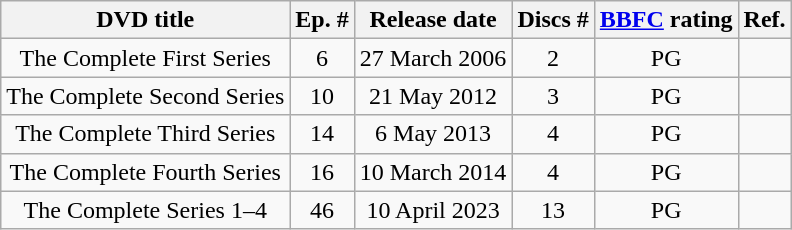<table class="wikitable" style="text-align:center;">
<tr>
<th>DVD title</th>
<th>Ep. #</th>
<th>Release date<br></th>
<th>Discs #</th>
<th><a href='#'>BBFC</a> rating</th>
<th>Ref.</th>
</tr>
<tr>
<td>The Complete First Series</td>
<td>6</td>
<td>27 March 2006</td>
<td>2</td>
<td>PG</td>
<td></td>
</tr>
<tr>
<td>The Complete Second Series</td>
<td>10</td>
<td>21 May 2012</td>
<td>3</td>
<td>PG</td>
<td></td>
</tr>
<tr>
<td>The Complete Third Series</td>
<td>14</td>
<td>6 May 2013</td>
<td>4</td>
<td>PG</td>
<td></td>
</tr>
<tr>
<td>The Complete Fourth Series</td>
<td>16</td>
<td>10 March 2014</td>
<td>4</td>
<td>PG</td>
<td></td>
</tr>
<tr>
<td>The Complete Series 1–4</td>
<td>46</td>
<td>10 April 2023</td>
<td>13</td>
<td>PG</td>
<td></td>
</tr>
</table>
